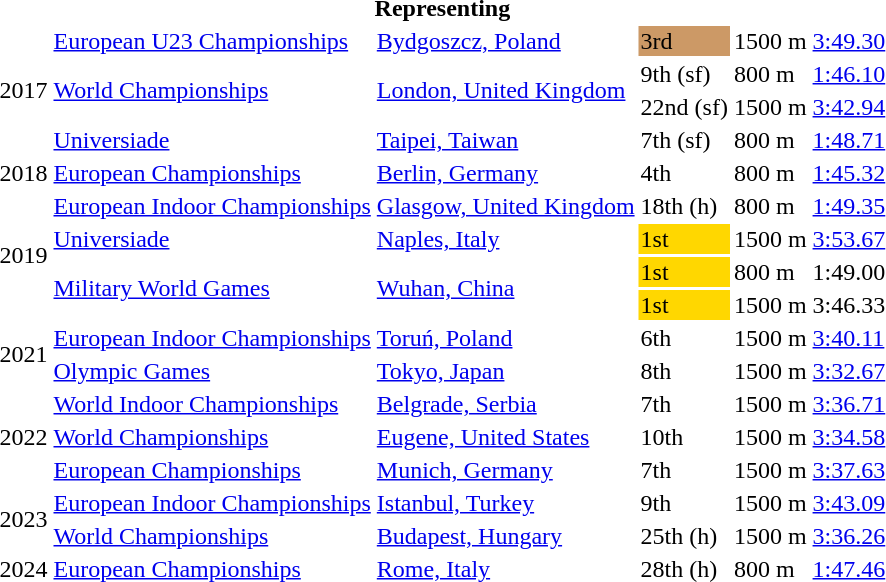<table>
<tr>
<th colspan="6">Representing </th>
</tr>
<tr>
<td rowspan=4>2017</td>
<td><a href='#'>European U23 Championships</a></td>
<td><a href='#'>Bydgoszcz, Poland</a></td>
<td bgcolor=cc9966>3rd</td>
<td>1500 m</td>
<td><a href='#'>3:49.30</a></td>
</tr>
<tr>
<td rowspan=2><a href='#'>World Championships</a></td>
<td rowspan=2><a href='#'>London, United Kingdom</a></td>
<td>9th (sf)</td>
<td>800 m</td>
<td><a href='#'>1:46.10</a></td>
</tr>
<tr>
<td>22nd (sf)</td>
<td>1500 m</td>
<td><a href='#'>3:42.94</a></td>
</tr>
<tr>
<td><a href='#'>Universiade</a></td>
<td><a href='#'>Taipei, Taiwan</a></td>
<td>7th (sf)</td>
<td>800 m</td>
<td><a href='#'>1:48.71</a></td>
</tr>
<tr>
<td>2018</td>
<td><a href='#'>European Championships</a></td>
<td><a href='#'>Berlin, Germany</a></td>
<td>4th</td>
<td>800 m</td>
<td><a href='#'>1:45.32</a></td>
</tr>
<tr>
<td rowspan=4>2019</td>
<td><a href='#'>European Indoor Championships</a></td>
<td><a href='#'>Glasgow, United Kingdom</a></td>
<td>18th (h)</td>
<td>800 m</td>
<td><a href='#'>1:49.35</a></td>
</tr>
<tr>
<td><a href='#'>Universiade</a></td>
<td><a href='#'>Naples, Italy</a></td>
<td bgcolor=gold>1st</td>
<td>1500 m</td>
<td><a href='#'>3:53.67</a></td>
</tr>
<tr>
<td rowspan=2><a href='#'>Military World Games</a></td>
<td rowspan=2><a href='#'>Wuhan, China</a></td>
<td bgcolor=gold>1st</td>
<td>800 m</td>
<td>1:49.00</td>
</tr>
<tr>
<td bgcolor=gold>1st</td>
<td>1500 m</td>
<td>3:46.33</td>
</tr>
<tr>
<td rowspan=2>2021</td>
<td><a href='#'>European Indoor Championships</a></td>
<td><a href='#'>Toruń, Poland</a></td>
<td>6th</td>
<td>1500 m</td>
<td><a href='#'>3:40.11</a></td>
</tr>
<tr>
<td><a href='#'>Olympic Games</a></td>
<td><a href='#'>Tokyo, Japan</a></td>
<td>8th</td>
<td>1500 m</td>
<td><a href='#'>3:32.67</a></td>
</tr>
<tr>
<td rowspan=3>2022</td>
<td><a href='#'>World Indoor Championships</a></td>
<td><a href='#'>Belgrade, Serbia</a></td>
<td>7th</td>
<td>1500 m</td>
<td><a href='#'>3:36.71</a></td>
</tr>
<tr>
<td><a href='#'>World Championships</a></td>
<td><a href='#'>Eugene, United States</a></td>
<td>10th</td>
<td>1500 m</td>
<td><a href='#'>3:34.58</a></td>
</tr>
<tr>
<td><a href='#'>European Championships</a></td>
<td><a href='#'>Munich, Germany</a></td>
<td>7th</td>
<td>1500 m</td>
<td><a href='#'>3:37.63</a></td>
</tr>
<tr>
<td rowspan=2>2023</td>
<td><a href='#'>European Indoor Championships</a></td>
<td><a href='#'>Istanbul, Turkey</a></td>
<td>9th</td>
<td>1500 m</td>
<td><a href='#'>3:43.09</a></td>
</tr>
<tr>
<td><a href='#'>World Championships</a></td>
<td><a href='#'>Budapest, Hungary</a></td>
<td>25th (h)</td>
<td>1500 m</td>
<td><a href='#'>3:36.26</a></td>
</tr>
<tr>
<td>2024</td>
<td><a href='#'>European Championships</a></td>
<td><a href='#'>Rome, Italy</a></td>
<td>28th (h)</td>
<td>800 m</td>
<td><a href='#'>1:47.46</a></td>
</tr>
</table>
